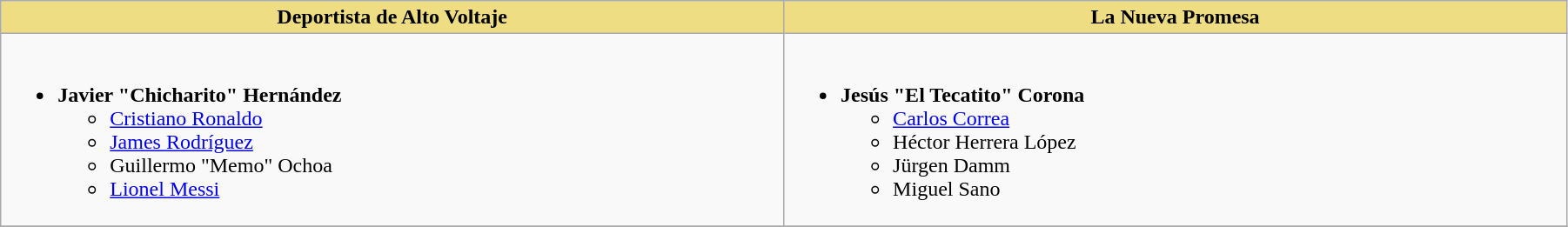<table class=wikitable width="95%">
<tr>
<th style="background:#EEDD82;" ! width="50%">Deportista de Alto Voltaje	</th>
<th style="background:#EEDD82;" ! width="50%">La Nueva Promesa</th>
</tr>
<tr>
<td valign="top"><br><ul><li><strong>Javier "Chicharito" Hernández</strong><ul><li><a href='#'>Cristiano Ronaldo</a></li><li><a href='#'>James Rodríguez</a></li><li>Guillermo "Memo" Ochoa</li><li><a href='#'>Lionel Messi</a></li></ul></li></ul></td>
<td valign="top"><br><ul><li><strong>Jesús "El Tecatito" Corona</strong><ul><li><a href='#'>Carlos Correa</a></li><li>Héctor Herrera López</li><li>Jürgen Damm</li><li>Miguel Sano</li></ul></li></ul></td>
</tr>
<tr>
</tr>
</table>
